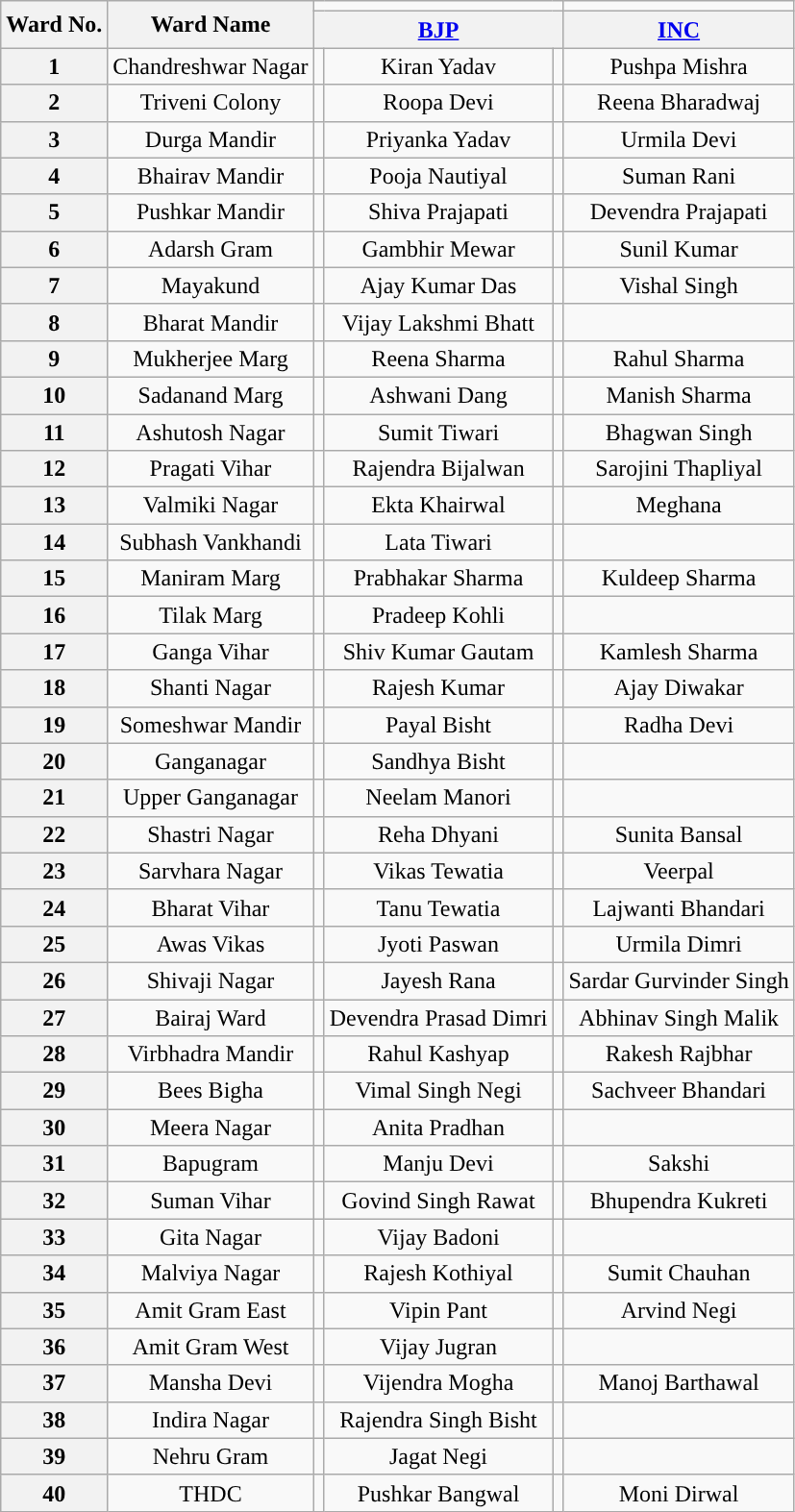<table class="wikitable sortable" style="text-align:center;">
<tr>
<th rowspan="2">Ward No.</th>
<th rowspan="2">Ward Name</th>
<td colspan="3" style="background:"></td>
<td colspan="3" style="background:"></td>
</tr>
<tr>
<th colspan="3"><a href='#'>BJP</a></th>
<th colspan="3"><a href='#'>INC</a></th>
</tr>
<tr>
<th>1</th>
<td>Chandreshwar Nagar</td>
<td></td>
<td>Kiran Yadav</td>
<td></td>
<td>Pushpa Mishra</td>
</tr>
<tr>
<th>2</th>
<td>Triveni Colony</td>
<td></td>
<td>Roopa Devi</td>
<td></td>
<td>Reena Bharadwaj</td>
</tr>
<tr>
<th>3</th>
<td>Durga Mandir</td>
<td></td>
<td>Priyanka Yadav</td>
<td></td>
<td>Urmila Devi</td>
</tr>
<tr>
<th>4</th>
<td>Bhairav Mandir</td>
<td></td>
<td>Pooja Nautiyal</td>
<td></td>
<td>Suman Rani</td>
</tr>
<tr>
<th>5</th>
<td>Pushkar Mandir</td>
<td></td>
<td>Shiva Prajapati</td>
<td></td>
<td>Devendra Prajapati</td>
</tr>
<tr>
<th>6</th>
<td>Adarsh Gram</td>
<td></td>
<td>Gambhir Mewar</td>
<td></td>
<td>Sunil Kumar</td>
</tr>
<tr>
<th>7</th>
<td>Mayakund</td>
<td></td>
<td>Ajay Kumar Das</td>
<td></td>
<td>Vishal Singh</td>
</tr>
<tr>
<th>8</th>
<td>Bharat Mandir</td>
<td></td>
<td>Vijay Lakshmi Bhatt</td>
<td></td>
<td></td>
</tr>
<tr>
<th>9</th>
<td>Mukherjee Marg</td>
<td></td>
<td>Reena Sharma</td>
<td></td>
<td>Rahul Sharma</td>
</tr>
<tr>
<th>10</th>
<td>Sadanand Marg</td>
<td></td>
<td>Ashwani Dang</td>
<td></td>
<td>Manish Sharma</td>
</tr>
<tr>
<th>11</th>
<td>Ashutosh Nagar</td>
<td></td>
<td>Sumit Tiwari</td>
<td></td>
<td>Bhagwan Singh</td>
</tr>
<tr>
<th>12</th>
<td>Pragati Vihar</td>
<td></td>
<td>Rajendra Bijalwan</td>
<td></td>
<td>Sarojini Thapliyal</td>
</tr>
<tr>
<th>13</th>
<td>Valmiki Nagar</td>
<td></td>
<td>Ekta Khairwal</td>
<td></td>
<td>Meghana</td>
</tr>
<tr>
<th>14</th>
<td>Subhash Vankhandi</td>
<td></td>
<td>Lata Tiwari</td>
<td></td>
<td></td>
</tr>
<tr>
<th>15</th>
<td>Maniram Marg</td>
<td></td>
<td>Prabhakar Sharma</td>
<td></td>
<td>Kuldeep Sharma</td>
</tr>
<tr>
<th>16</th>
<td>Tilak Marg</td>
<td></td>
<td>Pradeep Kohli</td>
<td></td>
<td></td>
</tr>
<tr>
<th>17</th>
<td>Ganga Vihar</td>
<td></td>
<td>Shiv Kumar Gautam</td>
<td></td>
<td>Kamlesh Sharma</td>
</tr>
<tr>
<th>18</th>
<td>Shanti Nagar</td>
<td></td>
<td>Rajesh Kumar</td>
<td></td>
<td>Ajay Diwakar</td>
</tr>
<tr>
<th>19</th>
<td>Someshwar Mandir</td>
<td></td>
<td>Payal Bisht</td>
<td></td>
<td>Radha Devi</td>
</tr>
<tr>
<th>20</th>
<td>Ganganagar</td>
<td></td>
<td>Sandhya Bisht</td>
<td></td>
<td></td>
</tr>
<tr>
<th>21</th>
<td>Upper Ganganagar</td>
<td></td>
<td>Neelam Manori</td>
<td></td>
<td></td>
</tr>
<tr>
<th>22</th>
<td>Shastri Nagar</td>
<td></td>
<td>Reha Dhyani</td>
<td></td>
<td>Sunita Bansal</td>
</tr>
<tr>
<th>23</th>
<td>Sarvhara Nagar</td>
<td></td>
<td>Vikas Tewatia</td>
<td></td>
<td>Veerpal</td>
</tr>
<tr>
<th>24</th>
<td>Bharat Vihar</td>
<td></td>
<td>Tanu Tewatia</td>
<td></td>
<td>Lajwanti Bhandari</td>
</tr>
<tr>
<th>25</th>
<td>Awas Vikas</td>
<td></td>
<td>Jyoti Paswan</td>
<td></td>
<td>Urmila Dimri</td>
</tr>
<tr>
<th>26</th>
<td>Shivaji Nagar</td>
<td></td>
<td>Jayesh Rana</td>
<td></td>
<td>Sardar Gurvinder Singh</td>
</tr>
<tr>
<th>27</th>
<td>Bairaj Ward</td>
<td></td>
<td>Devendra Prasad Dimri</td>
<td></td>
<td>Abhinav Singh Malik</td>
</tr>
<tr>
<th>28</th>
<td>Virbhadra Mandir</td>
<td></td>
<td>Rahul Kashyap</td>
<td></td>
<td>Rakesh Rajbhar</td>
</tr>
<tr>
<th>29</th>
<td>Bees Bigha</td>
<td></td>
<td>Vimal Singh Negi</td>
<td></td>
<td>Sachveer Bhandari</td>
</tr>
<tr>
<th>30</th>
<td>Meera Nagar</td>
<td></td>
<td>Anita Pradhan</td>
<td></td>
<td></td>
</tr>
<tr>
<th>31</th>
<td>Bapugram</td>
<td></td>
<td>Manju Devi</td>
<td></td>
<td>Sakshi</td>
</tr>
<tr>
<th>32</th>
<td>Suman Vihar</td>
<td></td>
<td>Govind Singh Rawat</td>
<td></td>
<td>Bhupendra Kukreti</td>
</tr>
<tr>
<th>33</th>
<td>Gita Nagar</td>
<td></td>
<td>Vijay Badoni</td>
<td></td>
<td></td>
</tr>
<tr>
<th>34</th>
<td>Malviya Nagar</td>
<td></td>
<td>Rajesh Kothiyal</td>
<td></td>
<td>Sumit Chauhan</td>
</tr>
<tr>
<th>35</th>
<td>Amit Gram East</td>
<td></td>
<td>Vipin Pant</td>
<td></td>
<td>Arvind Negi</td>
</tr>
<tr>
<th>36</th>
<td>Amit Gram West</td>
<td></td>
<td>Vijay Jugran</td>
<td></td>
<td></td>
</tr>
<tr>
<th>37</th>
<td>Mansha Devi</td>
<td></td>
<td>Vijendra Mogha</td>
<td></td>
<td>Manoj Barthawal</td>
</tr>
<tr>
<th>38</th>
<td>Indira Nagar</td>
<td></td>
<td>Rajendra Singh Bisht</td>
<td></td>
<td></td>
</tr>
<tr>
<th>39</th>
<td>Nehru Gram</td>
<td></td>
<td>Jagat Negi</td>
<td></td>
<td></td>
</tr>
<tr>
<th>40</th>
<td>THDC</td>
<td></td>
<td>Pushkar Bangwal</td>
<td></td>
<td>Moni Dirwal</td>
</tr>
</table>
